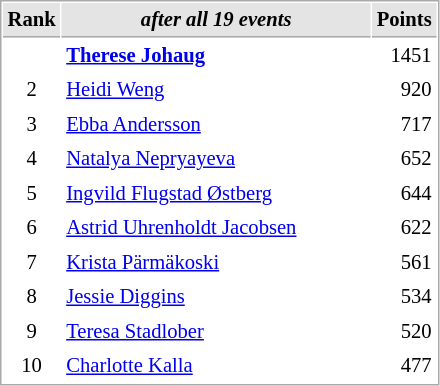<table cellspacing="1" cellpadding="3" style="border:1px solid #AAAAAA;font-size:86%">
<tr style="background-color: #E4E4E4;">
<th style="border-bottom:1px solid #AAAAAA" width=10>Rank</th>
<th style="border-bottom:1px solid #AAAAAA" width=200><em>after all 19 events</em></th>
<th style="border-bottom:1px solid #AAAAAA" width=20 align=right>Points</th>
</tr>
<tr>
<td align=center><strong><span>  </span></strong></td>
<td> <strong><a href='#'>Therese Johaug</a></strong></td>
<td align=right>1451</td>
</tr>
<tr>
<td align=center>2</td>
<td> <a href='#'>Heidi Weng</a></td>
<td align=right>920</td>
</tr>
<tr>
<td align=center>3</td>
<td> <a href='#'>Ebba Andersson</a></td>
<td align=right>717</td>
</tr>
<tr>
<td align=center>4</td>
<td> <a href='#'>Natalya Nepryayeva</a></td>
<td align=right>652</td>
</tr>
<tr>
<td align=center>5</td>
<td> <a href='#'>Ingvild Flugstad Østberg</a></td>
<td align=right>644</td>
</tr>
<tr>
<td align=center>6</td>
<td> <a href='#'>Astrid Uhrenholdt Jacobsen</a></td>
<td align=right>622</td>
</tr>
<tr>
<td align=center>7</td>
<td> <a href='#'>Krista Pärmäkoski</a></td>
<td align=right>561</td>
</tr>
<tr>
<td align=center>8</td>
<td> <a href='#'>Jessie Diggins</a></td>
<td align=right>534</td>
</tr>
<tr>
<td align=center>9</td>
<td> <a href='#'>Teresa Stadlober</a></td>
<td align=right>520</td>
</tr>
<tr>
<td align=center>10</td>
<td> <a href='#'>Charlotte Kalla</a></td>
<td align=right>477</td>
</tr>
</table>
